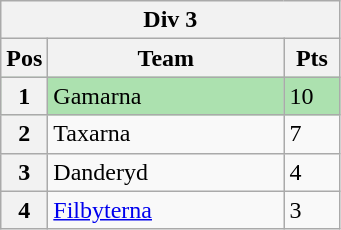<table class="wikitable">
<tr>
<th colspan="3">Div 3</th>
</tr>
<tr>
<th width=20>Pos</th>
<th width=150>Team</th>
<th width=30>Pts</th>
</tr>
<tr style="background:#ACE1AF;">
<th>1</th>
<td>Gamarna</td>
<td>10</td>
</tr>
<tr>
<th>2</th>
<td>Taxarna</td>
<td>7</td>
</tr>
<tr>
<th>3</th>
<td>Danderyd</td>
<td>4</td>
</tr>
<tr>
<th>4</th>
<td><a href='#'>Filbyterna</a></td>
<td>3</td>
</tr>
</table>
